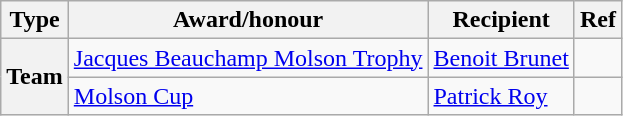<table class="wikitable">
<tr>
<th scope="col">Type</th>
<th scope="col">Award/honour</th>
<th scope="col">Recipient</th>
<th scope="col">Ref</th>
</tr>
<tr>
<th scope="row" rowspan="2">Team</th>
<td><a href='#'>Jacques Beauchamp Molson Trophy</a></td>
<td><a href='#'>Benoit Brunet</a></td>
<td></td>
</tr>
<tr>
<td><a href='#'>Molson Cup</a></td>
<td><a href='#'>Patrick Roy</a></td>
<td></td>
</tr>
</table>
